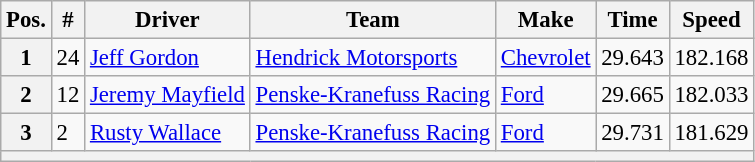<table class="wikitable" style="font-size:95%">
<tr>
<th>Pos.</th>
<th>#</th>
<th>Driver</th>
<th>Team</th>
<th>Make</th>
<th>Time</th>
<th>Speed</th>
</tr>
<tr>
<th>1</th>
<td>24</td>
<td><a href='#'>Jeff Gordon</a></td>
<td><a href='#'>Hendrick Motorsports</a></td>
<td><a href='#'>Chevrolet</a></td>
<td>29.643</td>
<td>182.168</td>
</tr>
<tr>
<th>2</th>
<td>12</td>
<td><a href='#'>Jeremy Mayfield</a></td>
<td><a href='#'>Penske-Kranefuss Racing</a></td>
<td><a href='#'>Ford</a></td>
<td>29.665</td>
<td>182.033</td>
</tr>
<tr>
<th>3</th>
<td>2</td>
<td><a href='#'>Rusty Wallace</a></td>
<td><a href='#'>Penske-Kranefuss Racing</a></td>
<td><a href='#'>Ford</a></td>
<td>29.731</td>
<td>181.629</td>
</tr>
<tr>
<th colspan="7"></th>
</tr>
</table>
